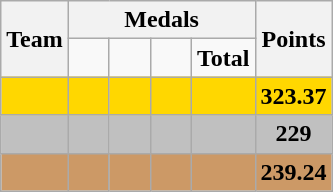<table class="wikitable" style="text-align:center;">
<tr>
<th rowspan=2>Team</th>
<th colspan=4>Medals</th>
<th rowspan=2>Points</th>
</tr>
<tr>
<td width=20px></td>
<td width=20px></td>
<td width=20px></td>
<td><strong>Total</strong></td>
</tr>
<tr bgcolor=gold>
<td align=left></td>
<td></td>
<td></td>
<td></td>
<td></td>
<td><strong>323.37</strong></td>
</tr>
<tr bgcolor=silver>
<td align=left></td>
<td></td>
<td></td>
<td></td>
<td></td>
<td><strong>229</strong></td>
</tr>
<tr bgcolor="CC9966">
<td align=left></td>
<td></td>
<td></td>
<td></td>
<td></td>
<td><strong>239.24</strong></td>
</tr>
</table>
